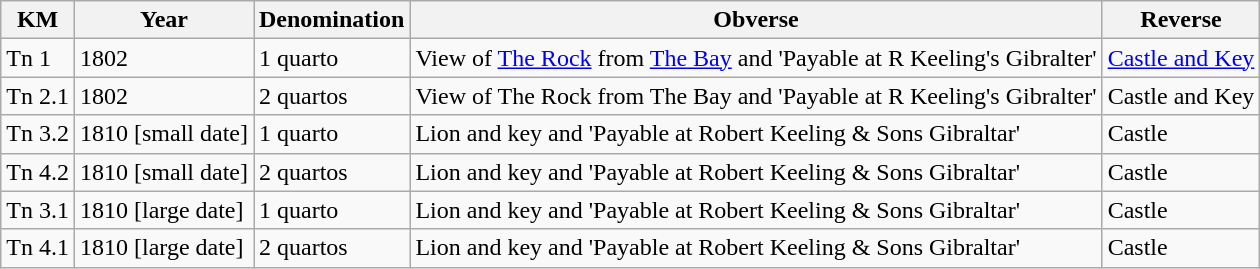<table class="wikitable">
<tr>
<th>KM</th>
<th>Year</th>
<th>Denomination</th>
<th>Obverse</th>
<th>Reverse</th>
</tr>
<tr>
<td>Tn 1</td>
<td>1802</td>
<td>1 quarto</td>
<td>View of <a href='#'>The Rock</a> from <a href='#'>The Bay</a> and 'Payable at R Keeling's Gibralter' </td>
<td><a href='#'>Castle and Key</a></td>
</tr>
<tr>
<td>Tn 2.1</td>
<td>1802</td>
<td>2 quartos</td>
<td>View of The Rock from The Bay and 'Payable at R Keeling's Gibralter' </td>
<td>Castle and Key</td>
</tr>
<tr>
<td>Tn 3.2</td>
<td>1810 [small date]</td>
<td>1 quarto</td>
<td>Lion and key and 'Payable at Robert Keeling & Sons Gibraltar'</td>
<td>Castle</td>
</tr>
<tr>
<td>Tn 4.2</td>
<td>1810 [small date]</td>
<td>2 quartos</td>
<td>Lion and key and 'Payable at Robert Keeling & Sons Gibraltar'</td>
<td>Castle</td>
</tr>
<tr>
<td>Tn 3.1</td>
<td>1810 [large date]</td>
<td>1 quarto</td>
<td>Lion and key and 'Payable at Robert Keeling & Sons Gibraltar'</td>
<td>Castle</td>
</tr>
<tr>
<td>Tn 4.1</td>
<td>1810 [large date]</td>
<td>2 quartos</td>
<td>Lion and key and 'Payable at Robert Keeling & Sons Gibraltar'</td>
<td>Castle</td>
</tr>
</table>
